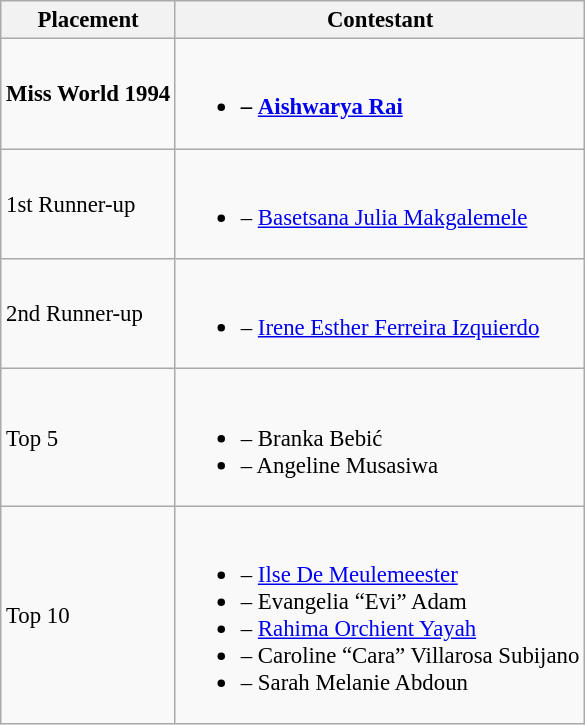<table class="wikitable sortable" style="font-size:95%;">
<tr>
<th>Placement</th>
<th>Contestant</th>
</tr>
<tr>
<td><strong>Miss World 1994</strong></td>
<td><br><ul><li><strong> –</strong> <strong><a href='#'>Aishwarya Rai</a></strong></li></ul></td>
</tr>
<tr>
<td>1st Runner-up</td>
<td><br><ul><li> – <a href='#'>Basetsana Julia Makgalemele</a></li></ul></td>
</tr>
<tr>
<td>2nd Runner-up</td>
<td><br><ul><li> – <a href='#'>Irene Esther Ferreira Izquierdo</a></li></ul></td>
</tr>
<tr>
<td>Top 5</td>
<td><br><ul><li> – Branka Bebić</li><li> – Angeline Musasiwa</li></ul></td>
</tr>
<tr>
<td>Top 10</td>
<td><br><ul><li> – <a href='#'>Ilse De Meulemeester</a></li><li> – Evangelia “Evi” Adam</li><li> – <a href='#'>Rahima Orchient Yayah</a></li><li> – Caroline “Cara” Villarosa Subijano</li><li> – Sarah Melanie Abdoun</li></ul></td>
</tr>
</table>
